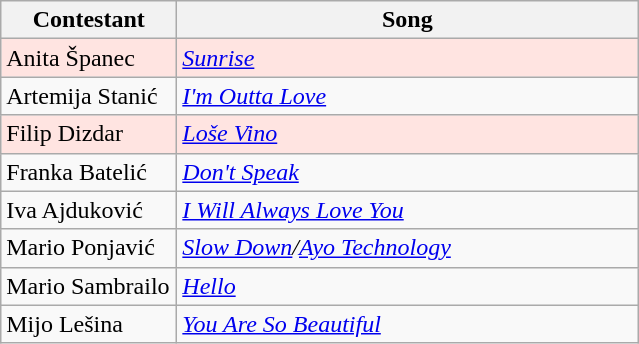<table class="wikitable">
<tr>
<th width="110">Contestant</th>
<th width="300">Song </th>
</tr>
<tr bgcolor="#FFE4E1">
<td align="left">Anita Španec</td>
<td align="left"><em><a href='#'>Sunrise</a></em> </td>
</tr>
<tr>
<td align="left">Artemija Stanić</td>
<td align="left"><em><a href='#'>I'm Outta Love</a></em> </td>
</tr>
<tr bgcolor="#FFE4E1">
<td align="left">Filip Dizdar</td>
<td align="left"><em><a href='#'>Loše Vino</a></em> </td>
</tr>
<tr>
<td align="left">Franka Batelić</td>
<td align="left"><em><a href='#'>Don't Speak</a></em> </td>
</tr>
<tr>
<td align="left">Iva Ajduković</td>
<td align="left"><em><a href='#'>I Will Always Love You</a></em> </td>
</tr>
<tr>
<td align="left">Mario Ponjavić</td>
<td align="left"><em><a href='#'>Slow Down</a>/<a href='#'>Ayo Technology</a></em> </td>
</tr>
<tr>
<td align="left">Mario Sambrailo</td>
<td align="left"><em><a href='#'>Hello</a></em> </td>
</tr>
<tr>
<td align="left">Mijo Lešina</td>
<td align="left"><em><a href='#'>You Are So Beautiful</a></em> </td>
</tr>
</table>
